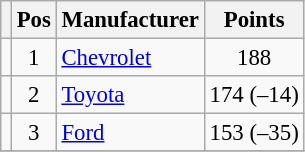<table class="wikitable" style="font-size: 95%;">
<tr>
<th></th>
<th>Pos</th>
<th>Manufacturer</th>
<th>Points</th>
</tr>
<tr>
<td align="left"></td>
<td style="text-align:center;">1</td>
<td><a href='#'>Chevrolet</a></td>
<td style="text-align:center;">188</td>
</tr>
<tr>
<td align="left"></td>
<td style="text-align:center;">2</td>
<td><a href='#'>Toyota</a></td>
<td style="text-align:center;">174 (–14)</td>
</tr>
<tr>
<td align="left"></td>
<td style="text-align:center;">3</td>
<td><a href='#'>Ford</a></td>
<td style="text-align:center;">153 (–35)</td>
</tr>
<tr class="sortbottom">
</tr>
</table>
